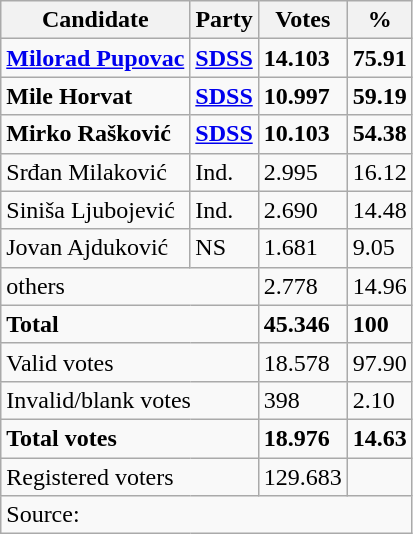<table class="wikitable" style="text-align: left;">
<tr>
<th>Candidate</th>
<th>Party</th>
<th>Votes</th>
<th>%</th>
</tr>
<tr>
<td><strong><a href='#'>Milorad Pupovac</a></strong></td>
<td><a href='#'><strong>SDSS</strong></a></td>
<td><strong>14.103</strong></td>
<td><strong>75.91</strong></td>
</tr>
<tr>
<td><strong>Mile Horvat</strong></td>
<td><a href='#'><strong>SDSS</strong></a></td>
<td><strong>10.997</strong></td>
<td><strong>59.19</strong></td>
</tr>
<tr>
<td><strong>Mirko Rašković</strong></td>
<td><a href='#'><strong>SDSS</strong></a></td>
<td><strong>10.103</strong></td>
<td><strong>54.38</strong></td>
</tr>
<tr>
<td>Srđan Milaković</td>
<td>Ind.</td>
<td>2.995</td>
<td>16.12</td>
</tr>
<tr>
<td>Siniša Ljubojević</td>
<td>Ind.</td>
<td>2.690</td>
<td>14.48</td>
</tr>
<tr>
<td>Jovan Ajduković</td>
<td>NS</td>
<td>1.681</td>
<td>9.05</td>
</tr>
<tr>
<td colspan="2">others</td>
<td>2.778</td>
<td>14.96</td>
</tr>
<tr>
<td colspan="2"><strong>Total</strong></td>
<td><strong>45.346</strong></td>
<td><strong>100</strong></td>
</tr>
<tr>
<td colspan="2">Valid votes</td>
<td>18.578</td>
<td>97.90</td>
</tr>
<tr>
<td colspan="2">Invalid/blank votes</td>
<td>398</td>
<td>2.10</td>
</tr>
<tr>
<td colspan="2"><strong>Total votes</strong></td>
<td><strong>18.976</strong></td>
<td><strong>14.63</strong></td>
</tr>
<tr>
<td colspan="2">Registered voters</td>
<td>129.683</td>
<td></td>
</tr>
<tr>
<td colspan="4">Source: </td>
</tr>
</table>
